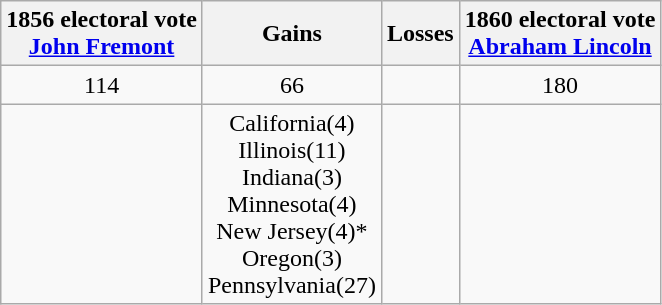<table class="wikitable" style="text-align:center">
<tr>
<th>1856 electoral vote<br><a href='#'>John Fremont</a></th>
<th>Gains</th>
<th>Losses</th>
<th>1860 electoral vote<br><a href='#'>Abraham Lincoln</a></th>
</tr>
<tr>
<td>114</td>
<td> 66</td>
<td></td>
<td>180</td>
</tr>
<tr>
<td></td>
<td>California(4)<br>Illinois(11)<br>Indiana(3)<br>Minnesota(4)<br>New Jersey(4)*<br>Oregon(3)<br>Pennsylvania(27)</td>
<td></td>
<td></td>
</tr>
</table>
